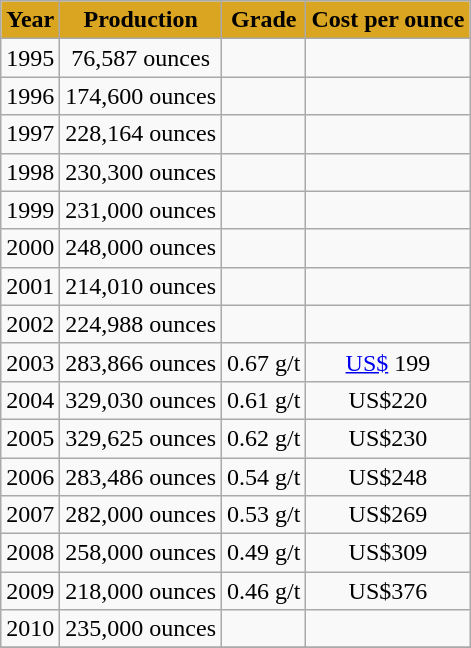<table class="wikitable">
<tr align="center" bgcolor="#DAA520">
<td><strong>Year</strong></td>
<td><strong>Production</strong></td>
<td><strong>Grade</strong></td>
<td><strong>Cost per ounce</strong></td>
</tr>
<tr align="center">
<td>1995</td>
<td>76,587 ounces</td>
<td></td>
<td></td>
</tr>
<tr align="center">
<td>1996</td>
<td>174,600 ounces</td>
<td></td>
<td></td>
</tr>
<tr align="center">
<td>1997</td>
<td>228,164 ounces</td>
<td></td>
<td></td>
</tr>
<tr align="center">
<td>1998</td>
<td>230,300 ounces</td>
<td></td>
<td></td>
</tr>
<tr align="center">
<td>1999</td>
<td>231,000 ounces</td>
<td></td>
<td></td>
</tr>
<tr align="center">
<td>2000</td>
<td>248,000 ounces</td>
<td></td>
<td></td>
</tr>
<tr align="center">
<td>2001</td>
<td>214,010 ounces</td>
<td></td>
<td></td>
</tr>
<tr align="center">
<td>2002</td>
<td>224,988 ounces</td>
<td></td>
<td></td>
</tr>
<tr align="center">
<td>2003 </td>
<td>283,866 ounces</td>
<td>0.67 g/t</td>
<td><a href='#'>US$</a> 199</td>
</tr>
<tr align="center">
<td>2004 </td>
<td>329,030 ounces</td>
<td>0.61 g/t</td>
<td>US$220</td>
</tr>
<tr align="center">
<td>2005 </td>
<td>329,625 ounces</td>
<td>0.62 g/t</td>
<td>US$230</td>
</tr>
<tr align="center">
<td>2006 </td>
<td>283,486 ounces</td>
<td>0.54 g/t</td>
<td>US$248</td>
</tr>
<tr align="center">
<td>2007 </td>
<td>282,000 ounces</td>
<td>0.53 g/t</td>
<td>US$269</td>
</tr>
<tr align="center">
<td>2008 </td>
<td>258,000 ounces</td>
<td>0.49 g/t</td>
<td>US$309</td>
</tr>
<tr align="center">
<td>2009 </td>
<td>218,000 ounces</td>
<td>0.46 g/t</td>
<td>US$376</td>
</tr>
<tr align="center">
<td>2010</td>
<td>235,000 ounces</td>
<td></td>
<td></td>
</tr>
<tr>
</tr>
</table>
